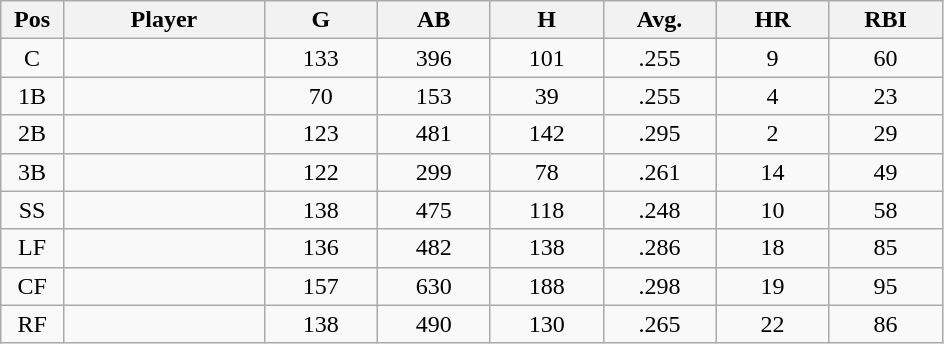<table class="wikitable sortable">
<tr>
<th bgcolor="#DDDDFF" width="5%">Pos</th>
<th bgcolor="#DDDDFF" width="16%">Player</th>
<th bgcolor="#DDDDFF" width="9%">G</th>
<th bgcolor="#DDDDFF" width="9%">AB</th>
<th bgcolor="#DDDDFF" width="9%">H</th>
<th bgcolor="#DDDDFF" width="9%">Avg.</th>
<th bgcolor="#DDDDFF" width="9%">HR</th>
<th bgcolor="#DDDDFF" width="9%">RBI</th>
</tr>
<tr align="center">
<td>C</td>
<td></td>
<td>133</td>
<td>396</td>
<td>101</td>
<td>.255</td>
<td>9</td>
<td>60</td>
</tr>
<tr align="center">
<td>1B</td>
<td></td>
<td>70</td>
<td>153</td>
<td>39</td>
<td>.255</td>
<td>4</td>
<td>23</td>
</tr>
<tr align="center">
<td>2B</td>
<td></td>
<td>123</td>
<td>481</td>
<td>142</td>
<td>.295</td>
<td>2</td>
<td>29</td>
</tr>
<tr align="center">
<td>3B</td>
<td></td>
<td>122</td>
<td>299</td>
<td>78</td>
<td>.261</td>
<td>14</td>
<td>49</td>
</tr>
<tr align="center">
<td>SS</td>
<td></td>
<td>138</td>
<td>475</td>
<td>118</td>
<td>.248</td>
<td>10</td>
<td>58</td>
</tr>
<tr align="center">
<td>LF</td>
<td></td>
<td>136</td>
<td>482</td>
<td>138</td>
<td>.286</td>
<td>18</td>
<td>85</td>
</tr>
<tr align="center">
<td>CF</td>
<td></td>
<td>157</td>
<td>630</td>
<td>188</td>
<td>.298</td>
<td>19</td>
<td>95</td>
</tr>
<tr align="center">
<td>RF</td>
<td></td>
<td>138</td>
<td>490</td>
<td>130</td>
<td>.265</td>
<td>22</td>
<td>86</td>
</tr>
</table>
